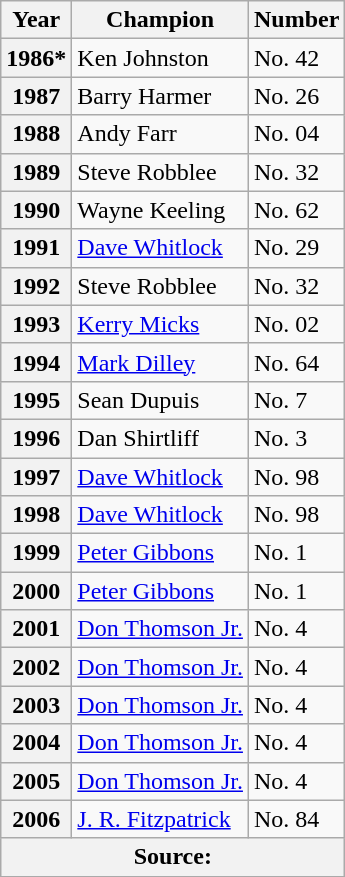<table class="wikitable">
<tr>
<th>Year</th>
<th>Champion</th>
<th>Number</th>
</tr>
<tr>
<th>1986*</th>
<td>Ken Johnston</td>
<td>No. 42</td>
</tr>
<tr>
<th>1987</th>
<td>Barry Harmer</td>
<td>No. 26</td>
</tr>
<tr>
<th>1988</th>
<td>Andy Farr</td>
<td>No. 04</td>
</tr>
<tr>
<th>1989</th>
<td>Steve Robblee</td>
<td>No. 32</td>
</tr>
<tr>
<th>1990</th>
<td>Wayne Keeling</td>
<td>No. 62</td>
</tr>
<tr>
<th>1991</th>
<td><a href='#'>Dave Whitlock</a></td>
<td>No. 29</td>
</tr>
<tr>
<th>1992</th>
<td>Steve Robblee</td>
<td>No. 32</td>
</tr>
<tr>
<th>1993</th>
<td><a href='#'>Kerry Micks</a></td>
<td>No. 02</td>
</tr>
<tr>
<th>1994</th>
<td><a href='#'>Mark Dilley</a></td>
<td>No. 64</td>
</tr>
<tr>
<th>1995</th>
<td>Sean Dupuis</td>
<td>No. 7</td>
</tr>
<tr>
<th>1996</th>
<td>Dan Shirtliff</td>
<td>No. 3</td>
</tr>
<tr>
<th>1997</th>
<td><a href='#'>Dave Whitlock</a></td>
<td>No. 98</td>
</tr>
<tr>
<th>1998</th>
<td><a href='#'>Dave Whitlock</a></td>
<td>No. 98</td>
</tr>
<tr>
<th>1999</th>
<td><a href='#'>Peter Gibbons</a></td>
<td>No. 1</td>
</tr>
<tr>
<th>2000</th>
<td><a href='#'>Peter Gibbons</a></td>
<td>No. 1</td>
</tr>
<tr>
<th>2001</th>
<td><a href='#'>Don Thomson Jr.</a></td>
<td>No. 4</td>
</tr>
<tr>
<th>2002</th>
<td><a href='#'>Don Thomson Jr.</a></td>
<td>No. 4</td>
</tr>
<tr>
<th>2003</th>
<td><a href='#'>Don Thomson Jr.</a></td>
<td>No. 4</td>
</tr>
<tr>
<th>2004</th>
<td><a href='#'>Don Thomson Jr.</a></td>
<td>No. 4</td>
</tr>
<tr>
<th>2005</th>
<td><a href='#'>Don Thomson Jr.</a></td>
<td>No. 4</td>
</tr>
<tr>
<th>2006</th>
<td><a href='#'>J. R. Fitzpatrick</a></td>
<td>No. 84</td>
</tr>
<tr>
<th colspan=3>Source:</th>
</tr>
</table>
